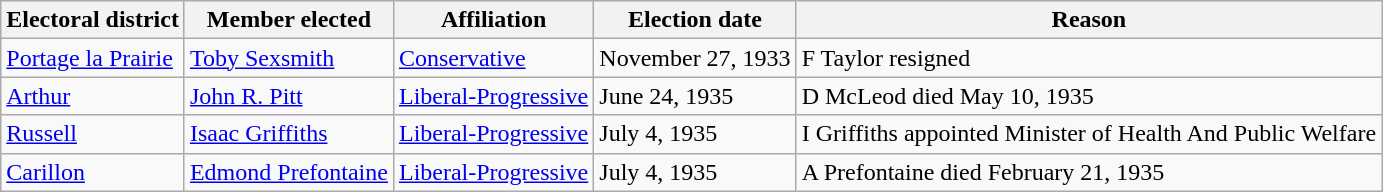<table class="wikitable sortable">
<tr>
<th>Electoral district</th>
<th>Member elected</th>
<th>Affiliation</th>
<th>Election date</th>
<th>Reason</th>
</tr>
<tr>
<td><a href='#'>Portage la Prairie</a></td>
<td><a href='#'>Toby Sexsmith</a></td>
<td><a href='#'>Conservative</a></td>
<td>November 27, 1933</td>
<td>F Taylor resigned</td>
</tr>
<tr>
<td><a href='#'>Arthur</a></td>
<td><a href='#'>John R. Pitt</a></td>
<td><a href='#'>Liberal-Progressive</a></td>
<td>June 24, 1935</td>
<td>D McLeod died May 10, 1935</td>
</tr>
<tr>
<td><a href='#'>Russell</a></td>
<td><a href='#'>Isaac Griffiths</a></td>
<td><a href='#'>Liberal-Progressive</a></td>
<td>July 4, 1935</td>
<td>I Griffiths appointed Minister of Health And Public Welfare</td>
</tr>
<tr>
<td><a href='#'>Carillon</a></td>
<td><a href='#'>Edmond Prefontaine</a></td>
<td><a href='#'>Liberal-Progressive</a></td>
<td>July 4, 1935</td>
<td>A Prefontaine died February 21, 1935</td>
</tr>
</table>
